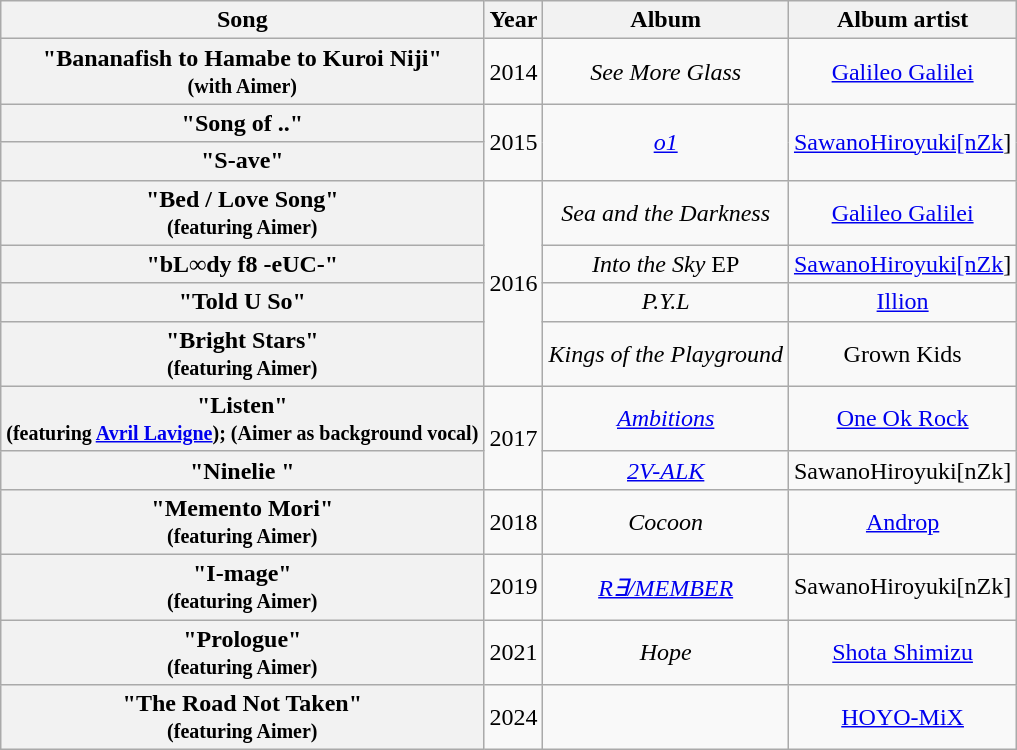<table class="wikitable plainrowheaders" style="text-align:center">
<tr>
<th scope="col">Song</th>
<th scope="col">Year</th>
<th scope="col">Album</th>
<th scope="col">Album artist</th>
</tr>
<tr>
<th scope="row">"Bananafish to Hamabe to Kuroi Niji" <br><small>(with Aimer)</small></th>
<td>2014</td>
<td><em>See More Glass</em></td>
<td><a href='#'>Galileo Galilei</a></td>
</tr>
<tr>
<th scope="row">"Song of ..<AM>"</th>
<td rowspan="2">2015</td>
<td rowspan="2"><em><a href='#'>o1</a></em></td>
<td rowspan="2"><a href='#'>SawanoHiroyuki[nZk</a>]</td>
</tr>
<tr>
<th scope="row">"S-ave"</th>
</tr>
<tr>
<th scope="row">"Bed / Love Song" <br><small>(featuring Aimer)</small></th>
<td rowspan="4">2016</td>
<td><em>Sea and the Darkness</em></td>
<td><a href='#'>Galileo Galilei</a></td>
</tr>
<tr>
<th scope="row">"bL∞dy f8 -eUC-"</th>
<td><em>Into the Sky</em> EP</td>
<td><a href='#'>SawanoHiroyuki[nZk</a>]</td>
</tr>
<tr>
<th scope="row">"Told U So"</th>
<td><em>P.Y.L</em></td>
<td><a href='#'>Illion</a></td>
</tr>
<tr>
<th scope="row">"Bright Stars" <br><small>(featuring Aimer)</small></th>
<td><em>Kings of the Playground</em></td>
<td>Grown Kids</td>
</tr>
<tr>
<th scope="row">"Listen" <br><small>(featuring <a href='#'>Avril Lavigne</a>); (Aimer as background vocal)</small></th>
<td rowspan="2">2017</td>
<td><em><a href='#'>Ambitions</a></em></td>
<td><a href='#'>One Ok Rock</a></td>
</tr>
<tr>
<th scope="row">"Ninelie <Cry-v>"</th>
<td><em><a href='#'>2V-ALK</a></em></td>
<td>SawanoHiroyuki[nZk]</td>
</tr>
<tr>
<th scope="row">"Memento Mori" <br><small>(featuring Aimer)</small></th>
<td>2018</td>
<td><em>Cocoon</em></td>
<td><a href='#'>Androp</a></td>
</tr>
<tr>
<th scope="row">"I-mage" <br><small>(featuring Aimer)</small></th>
<td>2019</td>
<td><em><a href='#'>R∃/MEMBER</a></em></td>
<td>SawanoHiroyuki[nZk]</td>
</tr>
<tr>
<th scope="row">"Prologue" <br><small>(featuring Aimer)</small></th>
<td>2021</td>
<td><em>Hope</em></td>
<td><a href='#'>Shota Shimizu</a></td>
</tr>
<tr>
<th scope="row">"The Road Not Taken" <br><small>(featuring Aimer)</small></th>
<td>2024</td>
<td></td>
<td><a href='#'>HOYO-MiX</a></td>
</tr>
</table>
